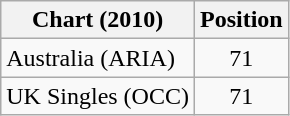<table class="wikitable">
<tr>
<th scope="col">Chart (2010)</th>
<th scope="col">Position</th>
</tr>
<tr>
<td>Australia (ARIA)</td>
<td style="text-align:center;">71</td>
</tr>
<tr>
<td>UK Singles (OCC)</td>
<td style="text-align:center;">71</td>
</tr>
</table>
